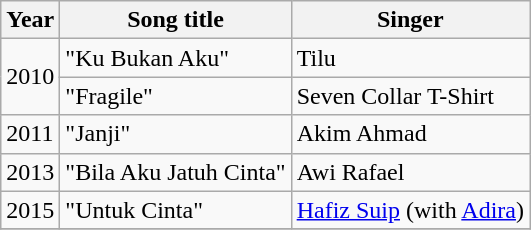<table class="wikitable">
<tr>
<th>Year</th>
<th>Song title</th>
<th>Singer</th>
</tr>
<tr>
<td rowspan="2">2010</td>
<td>"Ku Bukan Aku"</td>
<td>Tilu</td>
</tr>
<tr>
<td>"Fragile"</td>
<td>Seven Collar T-Shirt</td>
</tr>
<tr>
<td>2011</td>
<td>"Janji"</td>
<td>Akim Ahmad</td>
</tr>
<tr>
<td>2013</td>
<td>"Bila Aku Jatuh Cinta"</td>
<td>Awi Rafael</td>
</tr>
<tr>
<td>2015</td>
<td>"Untuk Cinta"</td>
<td><a href='#'>Hafiz Suip</a> (with <a href='#'>Adira</a>)</td>
</tr>
<tr>
</tr>
</table>
